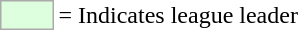<table>
<tr>
<td style="background:#DDFFDD; border:1px solid #aaa; width:2em;"></td>
<td>= Indicates league leader</td>
</tr>
</table>
